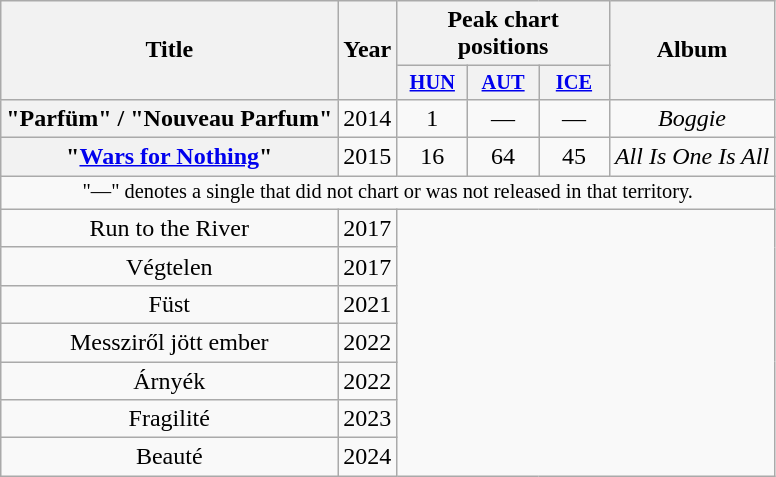<table class="wikitable plainrowheaders" style="text-align:center;">
<tr>
<th scope="col" rowspan="2">Title</th>
<th scope="col" rowspan="2">Year</th>
<th scope="col" colspan="3">Peak chart positions</th>
<th scope="col" rowspan="2">Album</th>
</tr>
<tr>
<th scope="col" style="width:3em;font-size:85%;"><a href='#'>HUN</a><br></th>
<th scope="col" style="width:3em;font-size:85%;"><a href='#'>AUT</a><br></th>
<th scope="col" style="width:3em;font-size:85%;"><a href='#'>ICE</a></th>
</tr>
<tr>
<th scope="row">"Parfüm" / "Nouveau Parfum"</th>
<td>2014</td>
<td>1</td>
<td>—</td>
<td>—</td>
<td><em>Boggie</em></td>
</tr>
<tr>
<th scope="row">"<a href='#'>Wars for Nothing</a>"</th>
<td>2015</td>
<td>16</td>
<td>64</td>
<td>45</td>
<td><em>All Is One Is All</em></td>
</tr>
<tr>
<td colspan="20" style="font-size:85%">"—" denotes a single that did not chart or was not released in that territory.</td>
</tr>
<tr>
<td>Run to the River</td>
<td>2017</td>
</tr>
<tr>
<td>Végtelen</td>
<td>2017</td>
</tr>
<tr>
<td>Füst</td>
<td>2021</td>
</tr>
<tr>
<td>Messziről jött ember</td>
<td>2022</td>
</tr>
<tr>
<td>Árnyék</td>
<td>2022</td>
</tr>
<tr>
<td>Fragilité</td>
<td>2023</td>
</tr>
<tr>
<td>Beauté</td>
<td>2024</td>
</tr>
</table>
